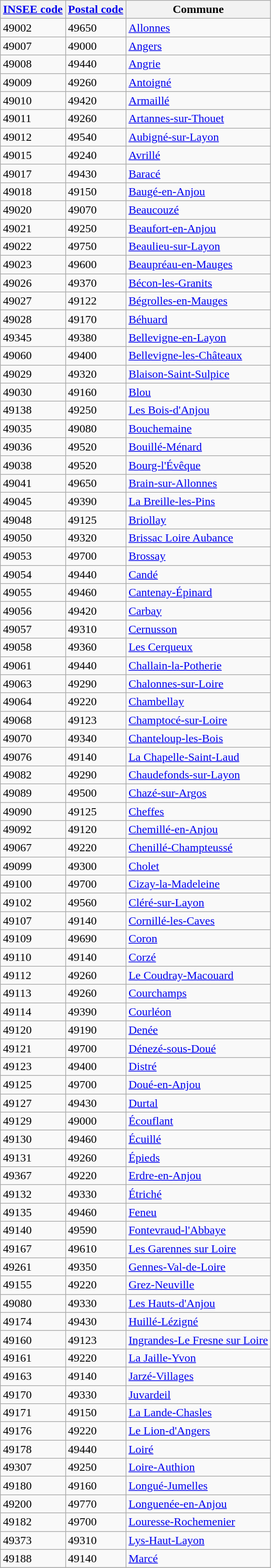<table class="wikitable sortable">
<tr>
<th><a href='#'>INSEE code</a></th>
<th><a href='#'>Postal code</a></th>
<th>Commune</th>
</tr>
<tr>
<td>49002</td>
<td>49650</td>
<td><a href='#'>Allonnes</a></td>
</tr>
<tr>
<td>49007</td>
<td>49000</td>
<td><a href='#'>Angers</a></td>
</tr>
<tr>
<td>49008</td>
<td>49440</td>
<td><a href='#'>Angrie</a></td>
</tr>
<tr>
<td>49009</td>
<td>49260</td>
<td><a href='#'>Antoigné</a></td>
</tr>
<tr>
<td>49010</td>
<td>49420</td>
<td><a href='#'>Armaillé</a></td>
</tr>
<tr>
<td>49011</td>
<td>49260</td>
<td><a href='#'>Artannes-sur-Thouet</a></td>
</tr>
<tr>
<td>49012</td>
<td>49540</td>
<td><a href='#'>Aubigné-sur-Layon</a></td>
</tr>
<tr>
<td>49015</td>
<td>49240</td>
<td><a href='#'>Avrillé</a></td>
</tr>
<tr>
<td>49017</td>
<td>49430</td>
<td><a href='#'>Baracé</a></td>
</tr>
<tr>
<td>49018</td>
<td>49150</td>
<td><a href='#'>Baugé-en-Anjou</a></td>
</tr>
<tr>
<td>49020</td>
<td>49070</td>
<td><a href='#'>Beaucouzé</a></td>
</tr>
<tr>
<td>49021</td>
<td>49250</td>
<td><a href='#'>Beaufort-en-Anjou</a></td>
</tr>
<tr>
<td>49022</td>
<td>49750</td>
<td><a href='#'>Beaulieu-sur-Layon</a></td>
</tr>
<tr>
<td>49023</td>
<td>49600</td>
<td><a href='#'>Beaupréau-en-Mauges</a></td>
</tr>
<tr>
<td>49026</td>
<td>49370</td>
<td><a href='#'>Bécon-les-Granits</a></td>
</tr>
<tr>
<td>49027</td>
<td>49122</td>
<td><a href='#'>Bégrolles-en-Mauges</a></td>
</tr>
<tr>
<td>49028</td>
<td>49170</td>
<td><a href='#'>Béhuard</a></td>
</tr>
<tr>
<td>49345</td>
<td>49380</td>
<td><a href='#'>Bellevigne-en-Layon</a></td>
</tr>
<tr>
<td>49060</td>
<td>49400</td>
<td><a href='#'>Bellevigne-les-Châteaux</a></td>
</tr>
<tr>
<td>49029</td>
<td>49320</td>
<td><a href='#'>Blaison-Saint-Sulpice</a></td>
</tr>
<tr>
<td>49030</td>
<td>49160</td>
<td><a href='#'>Blou</a></td>
</tr>
<tr>
<td>49138</td>
<td>49250</td>
<td><a href='#'>Les Bois-d'Anjou</a></td>
</tr>
<tr>
<td>49035</td>
<td>49080</td>
<td><a href='#'>Bouchemaine</a></td>
</tr>
<tr>
<td>49036</td>
<td>49520</td>
<td><a href='#'>Bouillé-Ménard</a></td>
</tr>
<tr>
<td>49038</td>
<td>49520</td>
<td><a href='#'>Bourg-l'Évêque</a></td>
</tr>
<tr>
<td>49041</td>
<td>49650</td>
<td><a href='#'>Brain-sur-Allonnes</a></td>
</tr>
<tr>
<td>49045</td>
<td>49390</td>
<td><a href='#'>La Breille-les-Pins</a></td>
</tr>
<tr>
<td>49048</td>
<td>49125</td>
<td><a href='#'>Briollay</a></td>
</tr>
<tr>
<td>49050</td>
<td>49320</td>
<td><a href='#'>Brissac Loire Aubance</a></td>
</tr>
<tr>
<td>49053</td>
<td>49700</td>
<td><a href='#'>Brossay</a></td>
</tr>
<tr>
<td>49054</td>
<td>49440</td>
<td><a href='#'>Candé</a></td>
</tr>
<tr>
<td>49055</td>
<td>49460</td>
<td><a href='#'>Cantenay-Épinard</a></td>
</tr>
<tr>
<td>49056</td>
<td>49420</td>
<td><a href='#'>Carbay</a></td>
</tr>
<tr>
<td>49057</td>
<td>49310</td>
<td><a href='#'>Cernusson</a></td>
</tr>
<tr>
<td>49058</td>
<td>49360</td>
<td><a href='#'>Les Cerqueux</a></td>
</tr>
<tr>
<td>49061</td>
<td>49440</td>
<td><a href='#'>Challain-la-Potherie</a></td>
</tr>
<tr>
<td>49063</td>
<td>49290</td>
<td><a href='#'>Chalonnes-sur-Loire</a></td>
</tr>
<tr>
<td>49064</td>
<td>49220</td>
<td><a href='#'>Chambellay</a></td>
</tr>
<tr>
<td>49068</td>
<td>49123</td>
<td><a href='#'>Champtocé-sur-Loire</a></td>
</tr>
<tr>
<td>49070</td>
<td>49340</td>
<td><a href='#'>Chanteloup-les-Bois</a></td>
</tr>
<tr>
<td>49076</td>
<td>49140</td>
<td><a href='#'>La Chapelle-Saint-Laud</a></td>
</tr>
<tr>
<td>49082</td>
<td>49290</td>
<td><a href='#'>Chaudefonds-sur-Layon</a></td>
</tr>
<tr>
<td>49089</td>
<td>49500</td>
<td><a href='#'>Chazé-sur-Argos</a></td>
</tr>
<tr>
<td>49090</td>
<td>49125</td>
<td><a href='#'>Cheffes</a></td>
</tr>
<tr>
<td>49092</td>
<td>49120</td>
<td><a href='#'>Chemillé-en-Anjou</a></td>
</tr>
<tr>
<td>49067</td>
<td>49220</td>
<td><a href='#'>Chenillé-Champteussé</a></td>
</tr>
<tr>
<td>49099</td>
<td>49300</td>
<td><a href='#'>Cholet</a></td>
</tr>
<tr>
<td>49100</td>
<td>49700</td>
<td><a href='#'>Cizay-la-Madeleine</a></td>
</tr>
<tr>
<td>49102</td>
<td>49560</td>
<td><a href='#'>Cléré-sur-Layon</a></td>
</tr>
<tr>
<td>49107</td>
<td>49140</td>
<td><a href='#'>Cornillé-les-Caves</a></td>
</tr>
<tr>
<td>49109</td>
<td>49690</td>
<td><a href='#'>Coron</a></td>
</tr>
<tr>
<td>49110</td>
<td>49140</td>
<td><a href='#'>Corzé</a></td>
</tr>
<tr>
<td>49112</td>
<td>49260</td>
<td><a href='#'>Le Coudray-Macouard</a></td>
</tr>
<tr>
<td>49113</td>
<td>49260</td>
<td><a href='#'>Courchamps</a></td>
</tr>
<tr>
<td>49114</td>
<td>49390</td>
<td><a href='#'>Courléon</a></td>
</tr>
<tr>
<td>49120</td>
<td>49190</td>
<td><a href='#'>Denée</a></td>
</tr>
<tr>
<td>49121</td>
<td>49700</td>
<td><a href='#'>Dénezé-sous-Doué</a></td>
</tr>
<tr>
<td>49123</td>
<td>49400</td>
<td><a href='#'>Distré</a></td>
</tr>
<tr>
<td>49125</td>
<td>49700</td>
<td><a href='#'>Doué-en-Anjou</a></td>
</tr>
<tr>
<td>49127</td>
<td>49430</td>
<td><a href='#'>Durtal</a></td>
</tr>
<tr>
<td>49129</td>
<td>49000</td>
<td><a href='#'>Écouflant</a></td>
</tr>
<tr>
<td>49130</td>
<td>49460</td>
<td><a href='#'>Écuillé</a></td>
</tr>
<tr>
<td>49131</td>
<td>49260</td>
<td><a href='#'>Épieds</a></td>
</tr>
<tr>
<td>49367</td>
<td>49220</td>
<td><a href='#'>Erdre-en-Anjou</a></td>
</tr>
<tr>
<td>49132</td>
<td>49330</td>
<td><a href='#'>Étriché</a></td>
</tr>
<tr>
<td>49135</td>
<td>49460</td>
<td><a href='#'>Feneu</a></td>
</tr>
<tr>
<td>49140</td>
<td>49590</td>
<td><a href='#'>Fontevraud-l'Abbaye</a></td>
</tr>
<tr>
<td>49167</td>
<td>49610</td>
<td><a href='#'>Les Garennes sur Loire</a></td>
</tr>
<tr>
<td>49261</td>
<td>49350</td>
<td><a href='#'>Gennes-Val-de-Loire</a></td>
</tr>
<tr>
<td>49155</td>
<td>49220</td>
<td><a href='#'>Grez-Neuville</a></td>
</tr>
<tr>
<td>49080</td>
<td>49330</td>
<td><a href='#'>Les Hauts-d'Anjou</a></td>
</tr>
<tr>
<td>49174</td>
<td>49430</td>
<td><a href='#'>Huillé-Lézigné</a></td>
</tr>
<tr>
<td>49160</td>
<td>49123</td>
<td><a href='#'>Ingrandes-Le Fresne sur Loire</a></td>
</tr>
<tr>
<td>49161</td>
<td>49220</td>
<td><a href='#'>La Jaille-Yvon</a></td>
</tr>
<tr>
<td>49163</td>
<td>49140</td>
<td><a href='#'>Jarzé-Villages</a></td>
</tr>
<tr>
<td>49170</td>
<td>49330</td>
<td><a href='#'>Juvardeil</a></td>
</tr>
<tr>
<td>49171</td>
<td>49150</td>
<td><a href='#'>La Lande-Chasles</a></td>
</tr>
<tr>
<td>49176</td>
<td>49220</td>
<td><a href='#'>Le Lion-d'Angers</a></td>
</tr>
<tr>
<td>49178</td>
<td>49440</td>
<td><a href='#'>Loiré</a></td>
</tr>
<tr>
<td>49307</td>
<td>49250</td>
<td><a href='#'>Loire-Authion</a></td>
</tr>
<tr>
<td>49180</td>
<td>49160</td>
<td><a href='#'>Longué-Jumelles</a></td>
</tr>
<tr>
<td>49200</td>
<td>49770</td>
<td><a href='#'>Longuenée-en-Anjou</a></td>
</tr>
<tr>
<td>49182</td>
<td>49700</td>
<td><a href='#'>Louresse-Rochemenier</a></td>
</tr>
<tr>
<td>49373</td>
<td>49310</td>
<td><a href='#'>Lys-Haut-Layon</a></td>
</tr>
<tr>
<td>49188</td>
<td>49140</td>
<td><a href='#'>Marcé</a></td>
</tr>
<tr>
</tr>
</table>
